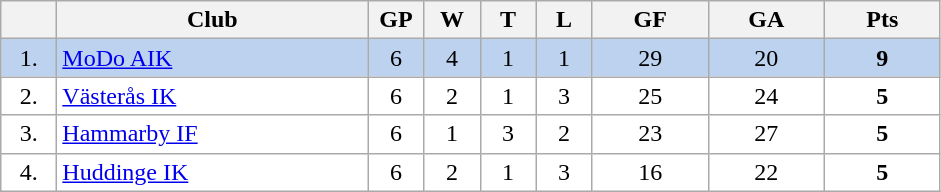<table class="wikitable">
<tr>
<th width="30"></th>
<th width="200">Club</th>
<th width="30">GP</th>
<th width="30">W</th>
<th width="30">T</th>
<th width="30">L</th>
<th width="70">GF</th>
<th width="70">GA</th>
<th width="70">Pts</th>
</tr>
<tr bgcolor="#BCD2EE" align="center">
<td>1.</td>
<td align="left"><a href='#'>MoDo AIK</a></td>
<td>6</td>
<td>4</td>
<td>1</td>
<td>1</td>
<td>29</td>
<td>20</td>
<td><strong>9</strong></td>
</tr>
<tr bgcolor="#FFFFFF" align="center">
<td>2.</td>
<td align="left"><a href='#'>Västerås IK</a></td>
<td>6</td>
<td>2</td>
<td>1</td>
<td>3</td>
<td>25</td>
<td>24</td>
<td><strong>5</strong></td>
</tr>
<tr bgcolor="#FFFFFF" align="center">
<td>3.</td>
<td align="left"><a href='#'>Hammarby IF</a></td>
<td>6</td>
<td>1</td>
<td>3</td>
<td>2</td>
<td>23</td>
<td>27</td>
<td><strong>5</strong></td>
</tr>
<tr bgcolor="#FFFFFF" align="center">
<td>4.</td>
<td align="left"><a href='#'>Huddinge IK</a></td>
<td>6</td>
<td>2</td>
<td>1</td>
<td>3</td>
<td>16</td>
<td>22</td>
<td><strong>5</strong></td>
</tr>
</table>
